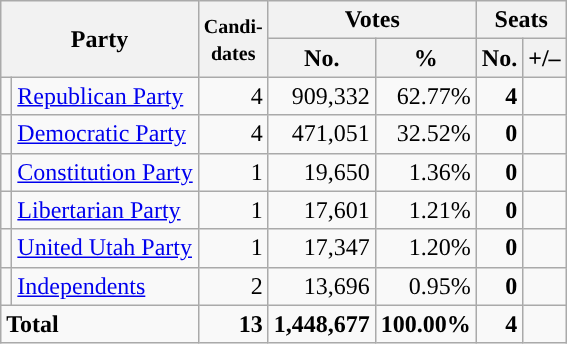<table class="wikitable" style="font-size:100%; text-align:right;">
<tr>
<th colspan=2 rowspan=2>Party</th>
<th rowspan=2><small>Candi-<br>dates</small></th>
<th colspan=2>Votes</th>
<th colspan=2>Seats</th>
</tr>
<tr>
<th>No.</th>
<th>%</th>
<th>No.</th>
<th>+/–</th>
</tr>
<tr>
<td style="background:"></td>
<td align=left><a href='#'>Republican Party</a></td>
<td>4</td>
<td>909,332</td>
<td>62.77%</td>
<td><strong>4</strong></td>
<td></td>
</tr>
<tr>
<td style="background:"></td>
<td align=left><a href='#'>Democratic Party</a></td>
<td>4</td>
<td>471,051</td>
<td>32.52%</td>
<td><strong>0</strong></td>
<td></td>
</tr>
<tr>
<td style="background:"></td>
<td align=left><a href='#'>Constitution Party</a></td>
<td>1</td>
<td>19,650</td>
<td>1.36%</td>
<td><strong>0</strong></td>
<td></td>
</tr>
<tr>
<td style="background:"></td>
<td align=left><a href='#'>Libertarian Party</a></td>
<td>1</td>
<td>17,601</td>
<td>1.21%</td>
<td><strong>0</strong></td>
<td></td>
</tr>
<tr>
<td style="background:"></td>
<td align=left><a href='#'>United Utah Party</a></td>
<td>1</td>
<td>17,347</td>
<td>1.20%</td>
<td><strong>0</strong></td>
<td></td>
</tr>
<tr>
<td style="background:"></td>
<td align=left><a href='#'>Independents</a></td>
<td>2</td>
<td>13,696</td>
<td>0.95%</td>
<td><strong>0</strong></td>
<td></td>
</tr>
<tr style="font-weight:bold">
<td colspan=2 align=left>Total</td>
<td>13</td>
<td>1,448,677</td>
<td>100.00%</td>
<td>4</td>
<td></td>
</tr>
</table>
